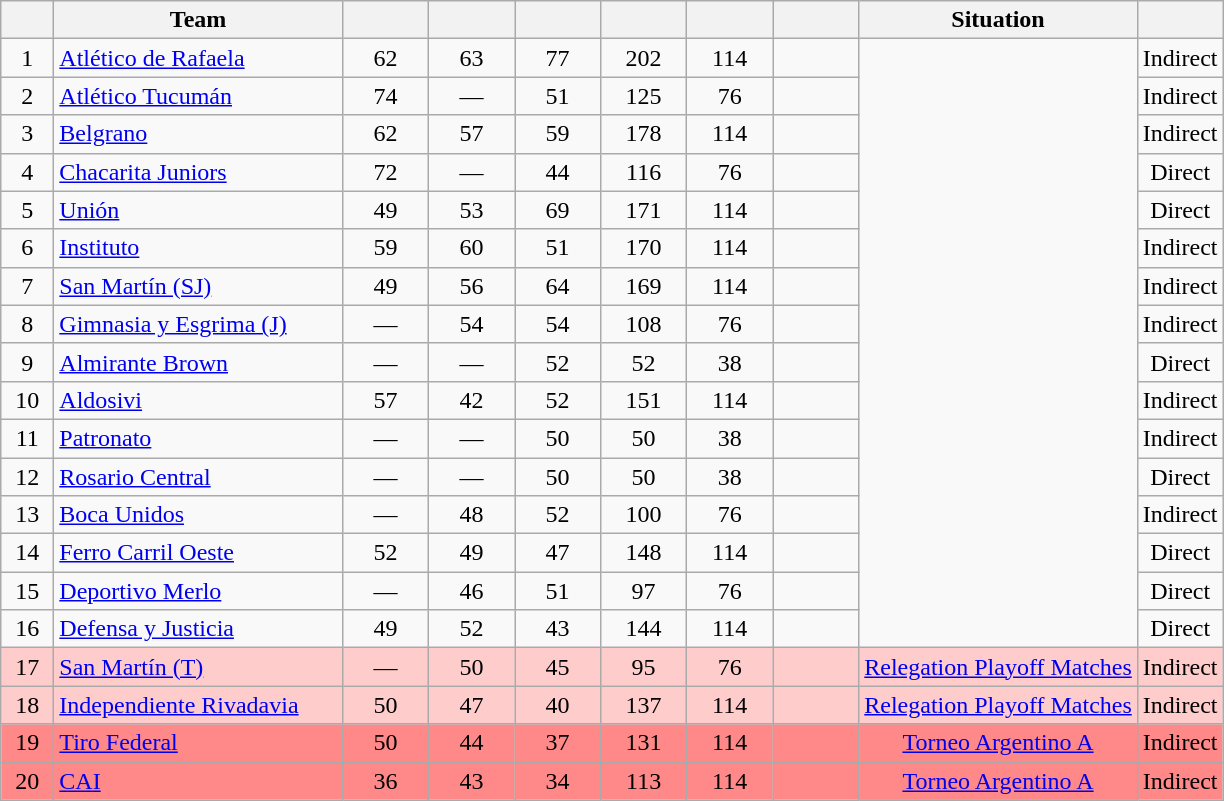<table class="wikitable" style="text-align: center;">
<tr>
<th width=28><br></th>
<th width=185>Team</th>
<th width=50></th>
<th width=50></th>
<th width=50></th>
<th width=50></th>
<th width=50></th>
<th width=50><br></th>
<th>Situation</th>
<th><br></th>
</tr>
<tr>
<td>1</td>
<td align="left"><a href='#'>Atlético de Rafaela</a></td>
<td>62</td>
<td>63</td>
<td>77</td>
<td>202</td>
<td>114</td>
<td><strong></strong></td>
<td rowspan=16></td>
<td>Indirect</td>
</tr>
<tr>
<td>2</td>
<td align="left"><a href='#'>Atlético Tucumán</a></td>
<td>74</td>
<td>—</td>
<td>51</td>
<td>125</td>
<td>76</td>
<td><strong></strong></td>
<td>Indirect</td>
</tr>
<tr>
<td>3</td>
<td align="left"><a href='#'>Belgrano</a></td>
<td>62</td>
<td>57</td>
<td>59</td>
<td>178</td>
<td>114</td>
<td><strong></strong></td>
<td>Indirect</td>
</tr>
<tr>
<td>4</td>
<td align="left"><a href='#'>Chacarita Juniors</a></td>
<td>72</td>
<td>—</td>
<td>44</td>
<td>116</td>
<td>76</td>
<td><strong></strong></td>
<td>Direct</td>
</tr>
<tr>
<td>5</td>
<td align="left"><a href='#'>Unión</a></td>
<td>49</td>
<td>53</td>
<td>69</td>
<td>171</td>
<td>114</td>
<td><strong></strong></td>
<td>Direct</td>
</tr>
<tr>
<td>6</td>
<td align="left"><a href='#'>Instituto</a></td>
<td>59</td>
<td>60</td>
<td>51</td>
<td>170</td>
<td>114</td>
<td><strong></strong></td>
<td>Indirect</td>
</tr>
<tr>
<td>7</td>
<td align="left"><a href='#'>San Martín (SJ)</a></td>
<td>49</td>
<td>56</td>
<td>64</td>
<td>169</td>
<td>114</td>
<td><strong></strong></td>
<td>Indirect</td>
</tr>
<tr>
<td>8</td>
<td align="left"><a href='#'>Gimnasia y Esgrima (J)</a></td>
<td>—</td>
<td>54</td>
<td>54</td>
<td>108</td>
<td>76</td>
<td><strong></strong></td>
<td>Indirect</td>
</tr>
<tr>
<td>9</td>
<td align="left"><a href='#'>Almirante Brown</a></td>
<td>—</td>
<td>—</td>
<td>52</td>
<td>52</td>
<td>38</td>
<td><strong></strong></td>
<td>Direct</td>
</tr>
<tr>
<td>10</td>
<td align="left"><a href='#'>Aldosivi</a></td>
<td>57</td>
<td>42</td>
<td>52</td>
<td>151</td>
<td>114</td>
<td><strong></strong></td>
<td>Indirect</td>
</tr>
<tr>
<td>11</td>
<td align="left"><a href='#'>Patronato</a></td>
<td>—</td>
<td>—</td>
<td>50</td>
<td>50</td>
<td>38</td>
<td><strong></strong></td>
<td>Indirect</td>
</tr>
<tr>
<td>12</td>
<td align="left"><a href='#'>Rosario Central</a></td>
<td>—</td>
<td>—</td>
<td>50</td>
<td>50</td>
<td>38</td>
<td><strong></strong></td>
<td>Direct</td>
</tr>
<tr>
<td>13</td>
<td align="left"><a href='#'>Boca Unidos</a></td>
<td>—</td>
<td>48</td>
<td>52</td>
<td>100</td>
<td>76</td>
<td><strong></strong></td>
<td>Indirect</td>
</tr>
<tr>
<td>14</td>
<td align="left"><a href='#'>Ferro Carril Oeste</a></td>
<td>52</td>
<td>49</td>
<td>47</td>
<td>148</td>
<td>114</td>
<td><strong></strong></td>
<td>Direct</td>
</tr>
<tr>
<td>15</td>
<td align="left"><a href='#'>Deportivo Merlo</a></td>
<td>—</td>
<td>46</td>
<td>51</td>
<td>97</td>
<td>76</td>
<td><strong></strong></td>
<td>Direct</td>
</tr>
<tr>
<td>16</td>
<td align="left"><a href='#'>Defensa y Justicia</a></td>
<td>49</td>
<td>52</td>
<td>43</td>
<td>144</td>
<td>114</td>
<td><strong></strong></td>
<td>Direct</td>
</tr>
<tr bgcolor=#FFCCCC>
<td>17</td>
<td align="left"><a href='#'>San Martín (T)</a></td>
<td>—</td>
<td>50</td>
<td>45</td>
<td>95</td>
<td>76</td>
<td><strong></strong></td>
<td bgcolor=#FFCCCC><a href='#'>Relegation Playoff Matches</a></td>
<td>Indirect</td>
</tr>
<tr bgcolor=#FFCCCC>
<td>18</td>
<td align="left"><a href='#'>Independiente Rivadavia</a></td>
<td>50</td>
<td>47</td>
<td>40</td>
<td>137</td>
<td>114</td>
<td><strong></strong></td>
<td bgcolor=#FFCCCC><a href='#'>Relegation Playoff Matches</a></td>
<td>Indirect</td>
</tr>
<tr bgcolor=#FF8888>
<td>19</td>
<td align="left"><a href='#'>Tiro Federal</a></td>
<td>50</td>
<td>44</td>
<td>37</td>
<td>131</td>
<td>114</td>
<td><strong></strong></td>
<td bgcolor=#FF8888><a href='#'>Torneo Argentino A</a></td>
<td>Indirect</td>
</tr>
<tr bgcolor=#FF8888>
<td>20</td>
<td align="left"><a href='#'>CAI</a></td>
<td>36</td>
<td>43</td>
<td>34</td>
<td>113</td>
<td>114</td>
<td><strong></strong></td>
<td bgcolor=#FF8888><a href='#'>Torneo Argentino A</a></td>
<td>Indirect</td>
</tr>
</table>
